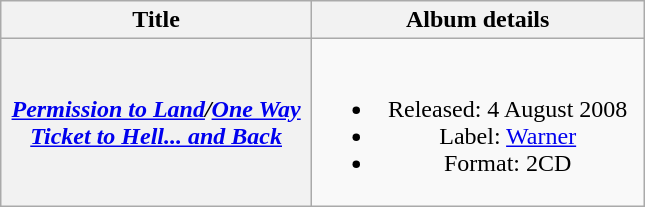<table class="wikitable plainrowheaders" style="text-align:center; width:34%">
<tr>
<th scope="col" style="width:18%;">Title</th>
<th scope="col" style="width:16%;">Album details</th>
</tr>
<tr>
<th scope="row"><em><a href='#'>Permission to Land</a>/<a href='#'>One Way Ticket to Hell... and Back</a></em></th>
<td><br><ul><li>Released: 4 August 2008</li><li>Label: <a href='#'>Warner</a></li><li>Format: 2CD</li></ul></td>
</tr>
</table>
